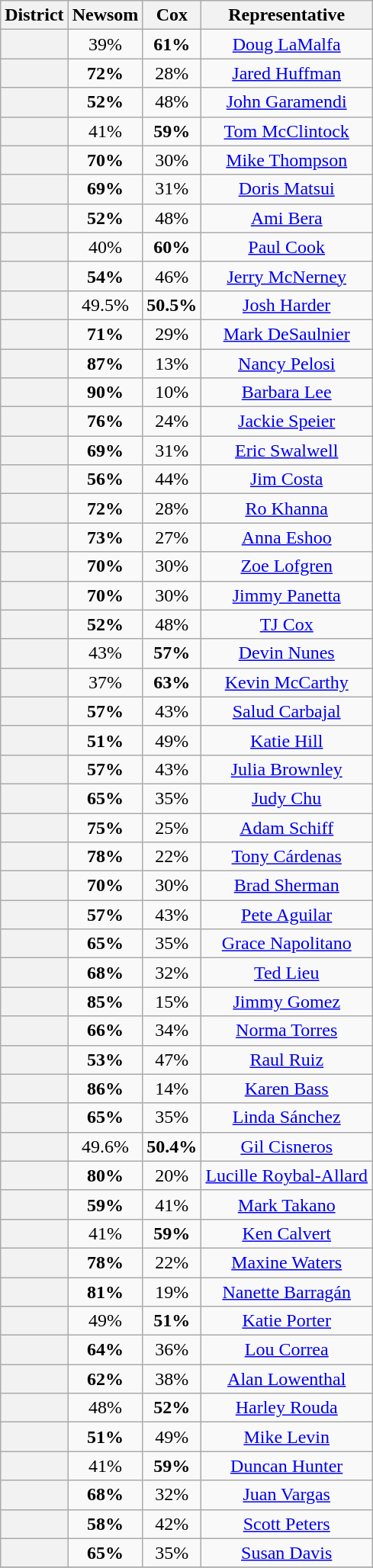<table class="wikitable sortable">
<tr>
<th>District</th>
<th>Newsom</th>
<th>Cox</th>
<th>Representative</th>
</tr>
<tr align=center>
<th></th>
<td>39%</td>
<td><strong>61%</strong></td>
<td><a href='#'>Doug LaMalfa</a></td>
</tr>
<tr align=center>
<th></th>
<td><strong>72%</strong></td>
<td>28%</td>
<td><a href='#'>Jared Huffman</a></td>
</tr>
<tr align=center>
<th></th>
<td><strong>52%</strong></td>
<td>48%</td>
<td><a href='#'>John Garamendi</a></td>
</tr>
<tr align=center>
<th></th>
<td>41%</td>
<td><strong>59%</strong></td>
<td><a href='#'>Tom McClintock</a></td>
</tr>
<tr align=center>
<th></th>
<td><strong>70%</strong></td>
<td>30%</td>
<td><a href='#'>Mike Thompson</a></td>
</tr>
<tr align=center>
<th></th>
<td><strong>69%</strong></td>
<td>31%</td>
<td><a href='#'>Doris Matsui</a></td>
</tr>
<tr align=center>
<th></th>
<td><strong>52%</strong></td>
<td>48%</td>
<td><a href='#'>Ami Bera</a></td>
</tr>
<tr align=center>
<th></th>
<td>40%</td>
<td><strong>60%</strong></td>
<td><a href='#'>Paul Cook</a></td>
</tr>
<tr align=center>
<th></th>
<td><strong>54%</strong></td>
<td>46%</td>
<td><a href='#'>Jerry McNerney</a></td>
</tr>
<tr align=center>
<th></th>
<td>49.5%</td>
<td><strong>50.5%</strong></td>
<td><a href='#'>Josh Harder</a></td>
</tr>
<tr align=center>
<th></th>
<td><strong>71%</strong></td>
<td>29%</td>
<td><a href='#'>Mark DeSaulnier</a></td>
</tr>
<tr align=center>
<th></th>
<td><strong>87%</strong></td>
<td>13%</td>
<td><a href='#'>Nancy Pelosi</a></td>
</tr>
<tr align=center>
<th></th>
<td><strong>90%</strong></td>
<td>10%</td>
<td><a href='#'>Barbara Lee</a></td>
</tr>
<tr align=center>
<th></th>
<td><strong>76%</strong></td>
<td>24%</td>
<td><a href='#'>Jackie Speier</a></td>
</tr>
<tr align=center>
<th></th>
<td><strong>69%</strong></td>
<td>31%</td>
<td><a href='#'>Eric Swalwell</a></td>
</tr>
<tr align=center>
<th></th>
<td><strong>56%</strong></td>
<td>44%</td>
<td><a href='#'>Jim Costa</a></td>
</tr>
<tr align=center>
<th></th>
<td><strong>72%</strong></td>
<td>28%</td>
<td><a href='#'>Ro Khanna</a></td>
</tr>
<tr align=center>
<th></th>
<td><strong>73%</strong></td>
<td>27%</td>
<td><a href='#'>Anna Eshoo</a></td>
</tr>
<tr align=center>
<th></th>
<td><strong>70%</strong></td>
<td>30%</td>
<td><a href='#'>Zoe Lofgren</a></td>
</tr>
<tr align=center>
<th></th>
<td><strong>70%</strong></td>
<td>30%</td>
<td><a href='#'>Jimmy Panetta</a></td>
</tr>
<tr align=center>
<th></th>
<td><strong>52%</strong></td>
<td>48%</td>
<td><a href='#'>TJ Cox</a></td>
</tr>
<tr align=center>
<th></th>
<td>43%</td>
<td><strong>57%</strong></td>
<td><a href='#'>Devin Nunes</a></td>
</tr>
<tr align=center>
<th></th>
<td>37%</td>
<td><strong>63%</strong></td>
<td><a href='#'>Kevin McCarthy</a></td>
</tr>
<tr align=center>
<th></th>
<td><strong>57%</strong></td>
<td>43%</td>
<td><a href='#'>Salud Carbajal</a></td>
</tr>
<tr align=center>
<th></th>
<td><strong>51%</strong></td>
<td>49%</td>
<td><a href='#'>Katie Hill</a></td>
</tr>
<tr align=center>
<th></th>
<td><strong>57%</strong></td>
<td>43%</td>
<td><a href='#'>Julia Brownley</a></td>
</tr>
<tr align=center>
<th></th>
<td><strong>65%</strong></td>
<td>35%</td>
<td><a href='#'>Judy Chu</a></td>
</tr>
<tr align=center>
<th></th>
<td><strong>75%</strong></td>
<td>25%</td>
<td><a href='#'>Adam Schiff</a></td>
</tr>
<tr align=center>
<th></th>
<td><strong>78%</strong></td>
<td>22%</td>
<td><a href='#'>Tony Cárdenas</a></td>
</tr>
<tr align=center>
<th></th>
<td><strong>70%</strong></td>
<td>30%</td>
<td><a href='#'>Brad Sherman</a></td>
</tr>
<tr align=center>
<th></th>
<td><strong>57%</strong></td>
<td>43%</td>
<td><a href='#'>Pete Aguilar</a></td>
</tr>
<tr align=center>
<th></th>
<td><strong>65%</strong></td>
<td>35%</td>
<td><a href='#'>Grace Napolitano</a></td>
</tr>
<tr align=center>
<th></th>
<td><strong>68%</strong></td>
<td>32%</td>
<td><a href='#'>Ted Lieu</a></td>
</tr>
<tr align=center>
<th></th>
<td><strong>85%</strong></td>
<td>15%</td>
<td><a href='#'>Jimmy Gomez</a></td>
</tr>
<tr align=center>
<th></th>
<td><strong>66%</strong></td>
<td>34%</td>
<td><a href='#'>Norma Torres</a></td>
</tr>
<tr align=center>
<th></th>
<td><strong>53%</strong></td>
<td>47%</td>
<td><a href='#'>Raul Ruiz</a></td>
</tr>
<tr align=center>
<th></th>
<td><strong>86%</strong></td>
<td>14%</td>
<td><a href='#'>Karen Bass</a></td>
</tr>
<tr align=center>
<th></th>
<td><strong>65%</strong></td>
<td>35%</td>
<td><a href='#'>Linda Sánchez</a></td>
</tr>
<tr align=center>
<th></th>
<td>49.6%</td>
<td><strong>50.4%</strong></td>
<td><a href='#'>Gil Cisneros</a></td>
</tr>
<tr align=center>
<th></th>
<td><strong>80%</strong></td>
<td>20%</td>
<td><a href='#'>Lucille Roybal-Allard</a></td>
</tr>
<tr align=center>
<th></th>
<td><strong>59%</strong></td>
<td>41%</td>
<td><a href='#'>Mark Takano</a></td>
</tr>
<tr align=center>
<th></th>
<td>41%</td>
<td><strong>59%</strong></td>
<td><a href='#'>Ken Calvert</a></td>
</tr>
<tr align=center>
<th></th>
<td><strong>78%</strong></td>
<td>22%</td>
<td><a href='#'>Maxine Waters</a></td>
</tr>
<tr align=center>
<th></th>
<td><strong>81%</strong></td>
<td>19%</td>
<td><a href='#'>Nanette Barragán</a></td>
</tr>
<tr align=center>
<th></th>
<td>49%</td>
<td><strong>51%</strong></td>
<td><a href='#'>Katie Porter</a></td>
</tr>
<tr align=center>
<th></th>
<td><strong>64%</strong></td>
<td>36%</td>
<td><a href='#'>Lou Correa</a></td>
</tr>
<tr align=center>
<th></th>
<td><strong>62%</strong></td>
<td>38%</td>
<td><a href='#'>Alan Lowenthal</a></td>
</tr>
<tr align=center>
<th></th>
<td>48%</td>
<td><strong>52%</strong></td>
<td><a href='#'>Harley Rouda</a></td>
</tr>
<tr align=center>
<th></th>
<td><strong>51%</strong></td>
<td>49%</td>
<td><a href='#'>Mike Levin</a></td>
</tr>
<tr align=center>
<th></th>
<td>41%</td>
<td><strong>59%</strong></td>
<td><a href='#'>Duncan Hunter</a></td>
</tr>
<tr align=center>
<th></th>
<td><strong>68%</strong></td>
<td>32%</td>
<td><a href='#'>Juan Vargas</a></td>
</tr>
<tr align=center>
<th></th>
<td><strong>58%</strong></td>
<td>42%</td>
<td><a href='#'>Scott Peters</a></td>
</tr>
<tr align=center>
<th></th>
<td><strong>65%</strong></td>
<td>35%</td>
<td><a href='#'>Susan Davis</a></td>
</tr>
<tr align=center>
</tr>
</table>
